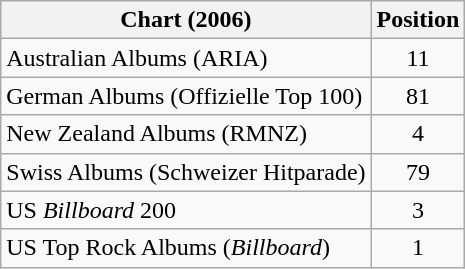<table class="wikitable plainrowheaders sortable">
<tr>
<th scope="col">Chart (2006)</th>
<th scope="col">Position</th>
</tr>
<tr>
<td>Australian Albums (ARIA)</td>
<td align="center">11</td>
</tr>
<tr>
<td>German Albums (Offizielle Top 100)</td>
<td align="center">81</td>
</tr>
<tr>
<td>New Zealand Albums (RMNZ)</td>
<td align="center">4</td>
</tr>
<tr>
<td>Swiss Albums (Schweizer Hitparade)</td>
<td align="center">79</td>
</tr>
<tr>
<td>US <em>Billboard</em> 200</td>
<td align="center">3</td>
</tr>
<tr>
<td>US Top Rock Albums (<em>Billboard</em>)</td>
<td align="center">1</td>
</tr>
</table>
